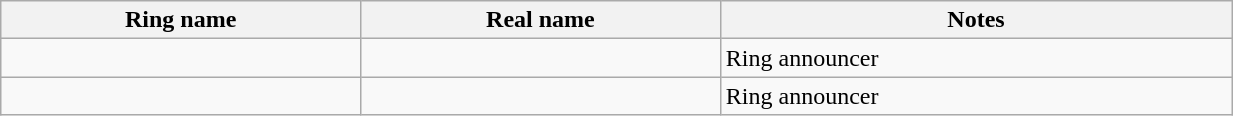<table class="wikitable sortable" style="width:65%;">
<tr>
<th width=19%>Ring name</th>
<th width=19%>Real name</th>
<th width=27%>Notes</th>
</tr>
<tr>
<td></td>
<td></td>
<td>Ring announcer</td>
</tr>
<tr>
<td></td>
<td></td>
<td>Ring announcer</td>
</tr>
</table>
